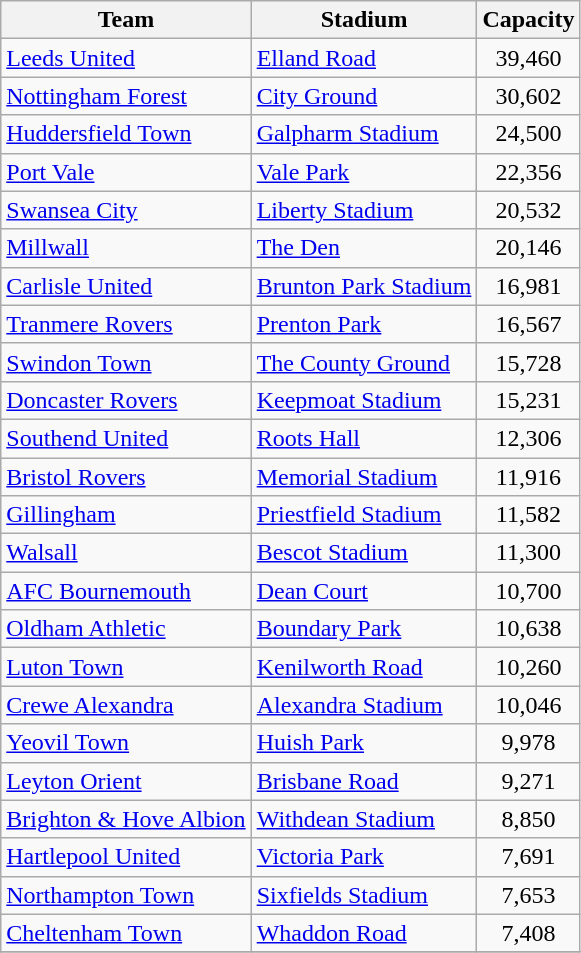<table class="wikitable sortable">
<tr>
<th>Team</th>
<th>Stadium</th>
<th>Capacity</th>
</tr>
<tr>
<td><a href='#'>Leeds United</a></td>
<td><a href='#'>Elland Road</a></td>
<td align="center">39,460</td>
</tr>
<tr>
<td><a href='#'>Nottingham Forest</a></td>
<td><a href='#'>City Ground</a></td>
<td align="center">30,602</td>
</tr>
<tr>
<td><a href='#'>Huddersfield Town</a></td>
<td><a href='#'>Galpharm Stadium</a></td>
<td align="center">24,500</td>
</tr>
<tr>
<td><a href='#'>Port Vale</a></td>
<td><a href='#'>Vale Park</a></td>
<td align="center">22,356</td>
</tr>
<tr>
<td><a href='#'>Swansea City</a></td>
<td><a href='#'>Liberty Stadium</a></td>
<td align="center">20,532</td>
</tr>
<tr>
<td><a href='#'>Millwall</a></td>
<td><a href='#'>The Den</a></td>
<td align="center">20,146</td>
</tr>
<tr>
<td><a href='#'>Carlisle United</a></td>
<td><a href='#'>Brunton Park Stadium</a></td>
<td align="center">16,981</td>
</tr>
<tr>
<td><a href='#'>Tranmere Rovers</a></td>
<td><a href='#'>Prenton Park</a></td>
<td align="center">16,567</td>
</tr>
<tr>
<td><a href='#'>Swindon Town</a></td>
<td><a href='#'>The County Ground</a></td>
<td align="center">15,728</td>
</tr>
<tr>
<td><a href='#'>Doncaster Rovers</a></td>
<td><a href='#'>Keepmoat Stadium</a></td>
<td align="center">15,231</td>
</tr>
<tr>
<td><a href='#'>Southend United</a></td>
<td><a href='#'>Roots Hall</a></td>
<td align="center">12,306</td>
</tr>
<tr>
<td><a href='#'>Bristol Rovers</a></td>
<td><a href='#'>Memorial Stadium</a></td>
<td align="center">11,916</td>
</tr>
<tr>
<td><a href='#'>Gillingham</a></td>
<td><a href='#'>Priestfield Stadium</a></td>
<td align="center">11,582</td>
</tr>
<tr>
<td><a href='#'>Walsall</a></td>
<td><a href='#'>Bescot Stadium</a></td>
<td align="center">11,300</td>
</tr>
<tr>
<td><a href='#'>AFC Bournemouth</a></td>
<td><a href='#'>Dean Court</a></td>
<td align="center">10,700</td>
</tr>
<tr>
<td><a href='#'>Oldham Athletic</a></td>
<td><a href='#'>Boundary Park</a></td>
<td align="center">10,638</td>
</tr>
<tr>
<td><a href='#'>Luton Town</a></td>
<td><a href='#'>Kenilworth Road</a></td>
<td align="center">10,260</td>
</tr>
<tr>
<td><a href='#'>Crewe Alexandra</a></td>
<td><a href='#'>Alexandra Stadium</a></td>
<td align="center">10,046</td>
</tr>
<tr>
<td><a href='#'>Yeovil Town</a></td>
<td><a href='#'>Huish Park</a></td>
<td align="center">9,978</td>
</tr>
<tr>
<td><a href='#'>Leyton Orient</a></td>
<td><a href='#'>Brisbane Road</a></td>
<td align="center">9,271</td>
</tr>
<tr>
<td><a href='#'>Brighton & Hove Albion</a></td>
<td><a href='#'>Withdean Stadium</a></td>
<td align="center">8,850</td>
</tr>
<tr>
<td><a href='#'>Hartlepool United</a></td>
<td><a href='#'>Victoria Park</a></td>
<td align="center">7,691</td>
</tr>
<tr>
<td><a href='#'>Northampton Town</a></td>
<td><a href='#'>Sixfields Stadium</a></td>
<td align="center">7,653</td>
</tr>
<tr>
<td><a href='#'>Cheltenham Town</a></td>
<td><a href='#'>Whaddon Road</a></td>
<td align="center">7,408</td>
</tr>
<tr>
</tr>
</table>
